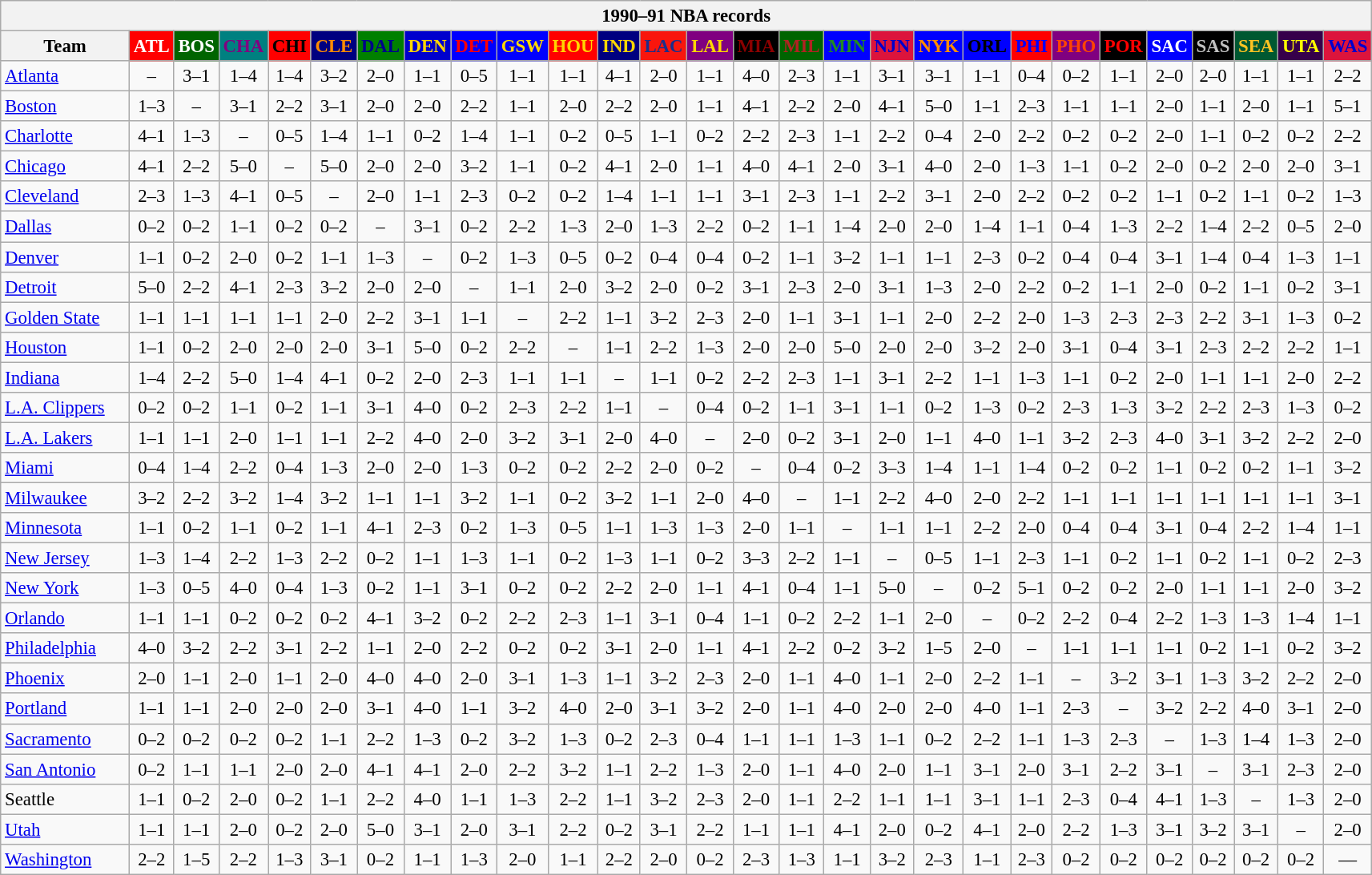<table class="wikitable" style="font-size:95%; text-align:center;">
<tr>
<th colspan=28>1990–91 NBA records</th>
</tr>
<tr>
<th width=100>Team</th>
<th style="background:#FF0000;color:#FFFFFF;width=35">ATL</th>
<th style="background:#006400;color:#FFFFFF;width=35">BOS</th>
<th style="background:#008080;color:#800080;width=35">CHA</th>
<th style="background:#FF0000;color:#000000;width=35">CHI</th>
<th style="background:#000080;color:#FF8C00;width=35">CLE</th>
<th style="background:#008000;color:#00008B;width=35">DAL</th>
<th style="background:#0000CD;color:#FFD700;width=35">DEN</th>
<th style="background:#0000FF;color:#FF0000;width=35">DET</th>
<th style="background:#0000FF;color:#FFD700;width=35">GSW</th>
<th style="background:#FF0000;color:#FFD700;width=35">HOU</th>
<th style="background:#000080;color:#FFD700;width=35">IND</th>
<th style="background:#F9160D;color:#1A2E8B;width=35">LAC</th>
<th style="background:#800080;color:#FFD700;width=35">LAL</th>
<th style="background:#000000;color:#8B0000;width=35">MIA</th>
<th style="background:#006400;color:#B22222;width=35">MIL</th>
<th style="background:#0000FF;color:#228B22;width=35">MIN</th>
<th style="background:#DC143C;color:#0000CD;width=35">NJN</th>
<th style="background:#0000FF;color:#FF8C00;width=35">NYK</th>
<th style="background:#0000FF;color:#000000;width=35">ORL</th>
<th style="background:#FF0000;color:#0000FF;width=35">PHI</th>
<th style="background:#800080;color:#FF4500;width=35">PHO</th>
<th style="background:#000000;color:#FF0000;width=35">POR</th>
<th style="background:#0000FF;color:#FFFFFF;width=35">SAC</th>
<th style="background:#000000;color:#C0C0C0;width=35">SAS</th>
<th style="background:#005831;color:#FFC322;width=35">SEA</th>
<th style="background:#36004A;color:#FFFF00;width=35">UTA</th>
<th style="background:#DC143C;color:#0000CD;width=35">WAS</th>
</tr>
<tr>
<td style="text-align:left;"><a href='#'>Atlanta</a></td>
<td>–</td>
<td>3–1</td>
<td>1–4</td>
<td>1–4</td>
<td>3–2</td>
<td>2–0</td>
<td>1–1</td>
<td>0–5</td>
<td>1–1</td>
<td>1–1</td>
<td>4–1</td>
<td>2–0</td>
<td>1–1</td>
<td>4–0</td>
<td>2–3</td>
<td>1–1</td>
<td>3–1</td>
<td>3–1</td>
<td>1–1</td>
<td>0–4</td>
<td>0–2</td>
<td>1–1</td>
<td>2–0</td>
<td>2–0</td>
<td>1–1</td>
<td>1–1</td>
<td>2–2</td>
</tr>
<tr>
<td style="text-align:left;"><a href='#'>Boston</a></td>
<td>1–3</td>
<td>–</td>
<td>3–1</td>
<td>2–2</td>
<td>3–1</td>
<td>2–0</td>
<td>2–0</td>
<td>2–2</td>
<td>1–1</td>
<td>2–0</td>
<td>2–2</td>
<td>2–0</td>
<td>1–1</td>
<td>4–1</td>
<td>2–2</td>
<td>2–0</td>
<td>4–1</td>
<td>5–0</td>
<td>1–1</td>
<td>2–3</td>
<td>1–1</td>
<td>1–1</td>
<td>2–0</td>
<td>1–1</td>
<td>2–0</td>
<td>1–1</td>
<td>5–1</td>
</tr>
<tr>
<td style="text-align:left;"><a href='#'>Charlotte</a></td>
<td>4–1</td>
<td>1–3</td>
<td>–</td>
<td>0–5</td>
<td>1–4</td>
<td>1–1</td>
<td>0–2</td>
<td>1–4</td>
<td>1–1</td>
<td>0–2</td>
<td>0–5</td>
<td>1–1</td>
<td>0–2</td>
<td>2–2</td>
<td>2–3</td>
<td>1–1</td>
<td>2–2</td>
<td>0–4</td>
<td>2–0</td>
<td>2–2</td>
<td>0–2</td>
<td>0–2</td>
<td>2–0</td>
<td>1–1</td>
<td>0–2</td>
<td>0–2</td>
<td>2–2</td>
</tr>
<tr>
<td style="text-align:left;"><a href='#'>Chicago</a></td>
<td>4–1</td>
<td>2–2</td>
<td>5–0</td>
<td>–</td>
<td>5–0</td>
<td>2–0</td>
<td>2–0</td>
<td>3–2</td>
<td>1–1</td>
<td>0–2</td>
<td>4–1</td>
<td>2–0</td>
<td>1–1</td>
<td>4–0</td>
<td>4–1</td>
<td>2–0</td>
<td>3–1</td>
<td>4–0</td>
<td>2–0</td>
<td>1–3</td>
<td>1–1</td>
<td>0–2</td>
<td>2–0</td>
<td>0–2</td>
<td>2–0</td>
<td>2–0</td>
<td>3–1</td>
</tr>
<tr>
<td style="text-align:left;"><a href='#'>Cleveland</a></td>
<td>2–3</td>
<td>1–3</td>
<td>4–1</td>
<td>0–5</td>
<td>–</td>
<td>2–0</td>
<td>1–1</td>
<td>2–3</td>
<td>0–2</td>
<td>0–2</td>
<td>1–4</td>
<td>1–1</td>
<td>1–1</td>
<td>3–1</td>
<td>2–3</td>
<td>1–1</td>
<td>2–2</td>
<td>3–1</td>
<td>2–0</td>
<td>2–2</td>
<td>0–2</td>
<td>0–2</td>
<td>1–1</td>
<td>0–2</td>
<td>1–1</td>
<td>0–2</td>
<td>1–3</td>
</tr>
<tr>
<td style="text-align:left;"><a href='#'>Dallas</a></td>
<td>0–2</td>
<td>0–2</td>
<td>1–1</td>
<td>0–2</td>
<td>0–2</td>
<td>–</td>
<td>3–1</td>
<td>0–2</td>
<td>2–2</td>
<td>1–3</td>
<td>2–0</td>
<td>1–3</td>
<td>2–2</td>
<td>0–2</td>
<td>1–1</td>
<td>1–4</td>
<td>2–0</td>
<td>2–0</td>
<td>1–4</td>
<td>1–1</td>
<td>0–4</td>
<td>1–3</td>
<td>2–2</td>
<td>1–4</td>
<td>2–2</td>
<td>0–5</td>
<td>2–0</td>
</tr>
<tr>
<td style="text-align:left;"><a href='#'>Denver</a></td>
<td>1–1</td>
<td>0–2</td>
<td>2–0</td>
<td>0–2</td>
<td>1–1</td>
<td>1–3</td>
<td>–</td>
<td>0–2</td>
<td>1–3</td>
<td>0–5</td>
<td>0–2</td>
<td>0–4</td>
<td>0–4</td>
<td>0–2</td>
<td>1–1</td>
<td>3–2</td>
<td>1–1</td>
<td>1–1</td>
<td>2–3</td>
<td>0–2</td>
<td>0–4</td>
<td>0–4</td>
<td>3–1</td>
<td>1–4</td>
<td>0–4</td>
<td>1–3</td>
<td>1–1</td>
</tr>
<tr>
<td style="text-align:left;"><a href='#'>Detroit</a></td>
<td>5–0</td>
<td>2–2</td>
<td>4–1</td>
<td>2–3</td>
<td>3–2</td>
<td>2–0</td>
<td>2–0</td>
<td>–</td>
<td>1–1</td>
<td>2–0</td>
<td>3–2</td>
<td>2–0</td>
<td>0–2</td>
<td>3–1</td>
<td>2–3</td>
<td>2–0</td>
<td>3–1</td>
<td>1–3</td>
<td>2–0</td>
<td>2–2</td>
<td>0–2</td>
<td>1–1</td>
<td>2–0</td>
<td>0–2</td>
<td>1–1</td>
<td>0–2</td>
<td>3–1</td>
</tr>
<tr>
<td style="text-align:left;"><a href='#'>Golden State</a></td>
<td>1–1</td>
<td>1–1</td>
<td>1–1</td>
<td>1–1</td>
<td>2–0</td>
<td>2–2</td>
<td>3–1</td>
<td>1–1</td>
<td>–</td>
<td>2–2</td>
<td>1–1</td>
<td>3–2</td>
<td>2–3</td>
<td>2–0</td>
<td>1–1</td>
<td>3–1</td>
<td>1–1</td>
<td>2–0</td>
<td>2–2</td>
<td>2–0</td>
<td>1–3</td>
<td>2–3</td>
<td>2–3</td>
<td>2–2</td>
<td>3–1</td>
<td>1–3</td>
<td>0–2</td>
</tr>
<tr>
<td style="text-align:left;"><a href='#'>Houston</a></td>
<td>1–1</td>
<td>0–2</td>
<td>2–0</td>
<td>2–0</td>
<td>2–0</td>
<td>3–1</td>
<td>5–0</td>
<td>0–2</td>
<td>2–2</td>
<td>–</td>
<td>1–1</td>
<td>2–2</td>
<td>1–3</td>
<td>2–0</td>
<td>2–0</td>
<td>5–0</td>
<td>2–0</td>
<td>2–0</td>
<td>3–2</td>
<td>2–0</td>
<td>3–1</td>
<td>0–4</td>
<td>3–1</td>
<td>2–3</td>
<td>2–2</td>
<td>2–2</td>
<td>1–1</td>
</tr>
<tr>
<td style="text-align:left;"><a href='#'>Indiana</a></td>
<td>1–4</td>
<td>2–2</td>
<td>5–0</td>
<td>1–4</td>
<td>4–1</td>
<td>0–2</td>
<td>2–0</td>
<td>2–3</td>
<td>1–1</td>
<td>1–1</td>
<td>–</td>
<td>1–1</td>
<td>0–2</td>
<td>2–2</td>
<td>2–3</td>
<td>1–1</td>
<td>3–1</td>
<td>2–2</td>
<td>1–1</td>
<td>1–3</td>
<td>1–1</td>
<td>0–2</td>
<td>2–0</td>
<td>1–1</td>
<td>1–1</td>
<td>2–0</td>
<td>2–2</td>
</tr>
<tr>
<td style="text-align:left;"><a href='#'>L.A. Clippers</a></td>
<td>0–2</td>
<td>0–2</td>
<td>1–1</td>
<td>0–2</td>
<td>1–1</td>
<td>3–1</td>
<td>4–0</td>
<td>0–2</td>
<td>2–3</td>
<td>2–2</td>
<td>1–1</td>
<td>–</td>
<td>0–4</td>
<td>0–2</td>
<td>1–1</td>
<td>3–1</td>
<td>1–1</td>
<td>0–2</td>
<td>1–3</td>
<td>0–2</td>
<td>2–3</td>
<td>1–3</td>
<td>3–2</td>
<td>2–2</td>
<td>2–3</td>
<td>1–3</td>
<td>0–2</td>
</tr>
<tr>
<td style="text-align:left;"><a href='#'>L.A. Lakers</a></td>
<td>1–1</td>
<td>1–1</td>
<td>2–0</td>
<td>1–1</td>
<td>1–1</td>
<td>2–2</td>
<td>4–0</td>
<td>2–0</td>
<td>3–2</td>
<td>3–1</td>
<td>2–0</td>
<td>4–0</td>
<td>–</td>
<td>2–0</td>
<td>0–2</td>
<td>3–1</td>
<td>2–0</td>
<td>1–1</td>
<td>4–0</td>
<td>1–1</td>
<td>3–2</td>
<td>2–3</td>
<td>4–0</td>
<td>3–1</td>
<td>3–2</td>
<td>2–2</td>
<td>2–0</td>
</tr>
<tr>
<td style="text-align:left;"><a href='#'>Miami</a></td>
<td>0–4</td>
<td>1–4</td>
<td>2–2</td>
<td>0–4</td>
<td>1–3</td>
<td>2–0</td>
<td>2–0</td>
<td>1–3</td>
<td>0–2</td>
<td>0–2</td>
<td>2–2</td>
<td>2–0</td>
<td>0–2</td>
<td>–</td>
<td>0–4</td>
<td>0–2</td>
<td>3–3</td>
<td>1–4</td>
<td>1–1</td>
<td>1–4</td>
<td>0–2</td>
<td>0–2</td>
<td>1–1</td>
<td>0–2</td>
<td>0–2</td>
<td>1–1</td>
<td>3–2</td>
</tr>
<tr>
<td style="text-align:left;"><a href='#'>Milwaukee</a></td>
<td>3–2</td>
<td>2–2</td>
<td>3–2</td>
<td>1–4</td>
<td>3–2</td>
<td>1–1</td>
<td>1–1</td>
<td>3–2</td>
<td>1–1</td>
<td>0–2</td>
<td>3–2</td>
<td>1–1</td>
<td>2–0</td>
<td>4–0</td>
<td>–</td>
<td>1–1</td>
<td>2–2</td>
<td>4–0</td>
<td>2–0</td>
<td>2–2</td>
<td>1–1</td>
<td>1–1</td>
<td>1–1</td>
<td>1–1</td>
<td>1–1</td>
<td>1–1</td>
<td>3–1</td>
</tr>
<tr>
<td style="text-align:left;"><a href='#'>Minnesota</a></td>
<td>1–1</td>
<td>0–2</td>
<td>1–1</td>
<td>0–2</td>
<td>1–1</td>
<td>4–1</td>
<td>2–3</td>
<td>0–2</td>
<td>1–3</td>
<td>0–5</td>
<td>1–1</td>
<td>1–3</td>
<td>1–3</td>
<td>2–0</td>
<td>1–1</td>
<td>–</td>
<td>1–1</td>
<td>1–1</td>
<td>2–2</td>
<td>2–0</td>
<td>0–4</td>
<td>0–4</td>
<td>3–1</td>
<td>0–4</td>
<td>2–2</td>
<td>1–4</td>
<td>1–1</td>
</tr>
<tr>
<td style="text-align:left;"><a href='#'>New Jersey</a></td>
<td>1–3</td>
<td>1–4</td>
<td>2–2</td>
<td>1–3</td>
<td>2–2</td>
<td>0–2</td>
<td>1–1</td>
<td>1–3</td>
<td>1–1</td>
<td>0–2</td>
<td>1–3</td>
<td>1–1</td>
<td>0–2</td>
<td>3–3</td>
<td>2–2</td>
<td>1–1</td>
<td>–</td>
<td>0–5</td>
<td>1–1</td>
<td>2–3</td>
<td>1–1</td>
<td>0–2</td>
<td>1–1</td>
<td>0–2</td>
<td>1–1</td>
<td>0–2</td>
<td>2–3</td>
</tr>
<tr>
<td style="text-align:left;"><a href='#'>New York</a></td>
<td>1–3</td>
<td>0–5</td>
<td>4–0</td>
<td>0–4</td>
<td>1–3</td>
<td>0–2</td>
<td>1–1</td>
<td>3–1</td>
<td>0–2</td>
<td>0–2</td>
<td>2–2</td>
<td>2–0</td>
<td>1–1</td>
<td>4–1</td>
<td>0–4</td>
<td>1–1</td>
<td>5–0</td>
<td>–</td>
<td>0–2</td>
<td>5–1</td>
<td>0–2</td>
<td>0–2</td>
<td>2–0</td>
<td>1–1</td>
<td>1–1</td>
<td>2–0</td>
<td>3–2</td>
</tr>
<tr>
<td style="text-align:left;"><a href='#'>Orlando</a></td>
<td>1–1</td>
<td>1–1</td>
<td>0–2</td>
<td>0–2</td>
<td>0–2</td>
<td>4–1</td>
<td>3–2</td>
<td>0–2</td>
<td>2–2</td>
<td>2–3</td>
<td>1–1</td>
<td>3–1</td>
<td>0–4</td>
<td>1–1</td>
<td>0–2</td>
<td>2–2</td>
<td>1–1</td>
<td>2–0</td>
<td>–</td>
<td>0–2</td>
<td>2–2</td>
<td>0–4</td>
<td>2–2</td>
<td>1–3</td>
<td>1–3</td>
<td>1–4</td>
<td>1–1</td>
</tr>
<tr>
<td style="text-align:left;"><a href='#'>Philadelphia</a></td>
<td>4–0</td>
<td>3–2</td>
<td>2–2</td>
<td>3–1</td>
<td>2–2</td>
<td>1–1</td>
<td>2–0</td>
<td>2–2</td>
<td>0–2</td>
<td>0–2</td>
<td>3–1</td>
<td>2–0</td>
<td>1–1</td>
<td>4–1</td>
<td>2–2</td>
<td>0–2</td>
<td>3–2</td>
<td>1–5</td>
<td>2–0</td>
<td>–</td>
<td>1–1</td>
<td>1–1</td>
<td>1–1</td>
<td>0–2</td>
<td>1–1</td>
<td>0–2</td>
<td>3–2</td>
</tr>
<tr>
<td style="text-align:left;"><a href='#'>Phoenix</a></td>
<td>2–0</td>
<td>1–1</td>
<td>2–0</td>
<td>1–1</td>
<td>2–0</td>
<td>4–0</td>
<td>4–0</td>
<td>2–0</td>
<td>3–1</td>
<td>1–3</td>
<td>1–1</td>
<td>3–2</td>
<td>2–3</td>
<td>2–0</td>
<td>1–1</td>
<td>4–0</td>
<td>1–1</td>
<td>2–0</td>
<td>2–2</td>
<td>1–1</td>
<td>–</td>
<td>3–2</td>
<td>3–1</td>
<td>1–3</td>
<td>3–2</td>
<td>2–2</td>
<td>2–0</td>
</tr>
<tr>
<td style="text-align:left;"><a href='#'>Portland</a></td>
<td>1–1</td>
<td>1–1</td>
<td>2–0</td>
<td>2–0</td>
<td>2–0</td>
<td>3–1</td>
<td>4–0</td>
<td>1–1</td>
<td>3–2</td>
<td>4–0</td>
<td>2–0</td>
<td>3–1</td>
<td>3–2</td>
<td>2–0</td>
<td>1–1</td>
<td>4–0</td>
<td>2–0</td>
<td>2–0</td>
<td>4–0</td>
<td>1–1</td>
<td>2–3</td>
<td>–</td>
<td>3–2</td>
<td>2–2</td>
<td>4–0</td>
<td>3–1</td>
<td>2–0</td>
</tr>
<tr>
<td style="text-align:left;"><a href='#'>Sacramento</a></td>
<td>0–2</td>
<td>0–2</td>
<td>0–2</td>
<td>0–2</td>
<td>1–1</td>
<td>2–2</td>
<td>1–3</td>
<td>0–2</td>
<td>3–2</td>
<td>1–3</td>
<td>0–2</td>
<td>2–3</td>
<td>0–4</td>
<td>1–1</td>
<td>1–1</td>
<td>1–3</td>
<td>1–1</td>
<td>0–2</td>
<td>2–2</td>
<td>1–1</td>
<td>1–3</td>
<td>2–3</td>
<td>–</td>
<td>1–3</td>
<td>1–4</td>
<td>1–3</td>
<td>2–0</td>
</tr>
<tr>
<td style="text-align:left;"><a href='#'>San Antonio</a></td>
<td>0–2</td>
<td>1–1</td>
<td>1–1</td>
<td>2–0</td>
<td>2–0</td>
<td>4–1</td>
<td>4–1</td>
<td>2–0</td>
<td>2–2</td>
<td>3–2</td>
<td>1–1</td>
<td>2–2</td>
<td>1–3</td>
<td>2–0</td>
<td>1–1</td>
<td>4–0</td>
<td>2–0</td>
<td>1–1</td>
<td>3–1</td>
<td>2–0</td>
<td>3–1</td>
<td>2–2</td>
<td>3–1</td>
<td>–</td>
<td>3–1</td>
<td>2–3</td>
<td>2–0</td>
</tr>
<tr>
<td style="text-align:left;">Seattle</td>
<td>1–1</td>
<td>0–2</td>
<td>2–0</td>
<td>0–2</td>
<td>1–1</td>
<td>2–2</td>
<td>4–0</td>
<td>1–1</td>
<td>1–3</td>
<td>2–2</td>
<td>1–1</td>
<td>3–2</td>
<td>2–3</td>
<td>2–0</td>
<td>1–1</td>
<td>2–2</td>
<td>1–1</td>
<td>1–1</td>
<td>3–1</td>
<td>1–1</td>
<td>2–3</td>
<td>0–4</td>
<td>4–1</td>
<td>1–3</td>
<td>–</td>
<td>1–3</td>
<td>2–0</td>
</tr>
<tr>
<td style="text-align:left;"><a href='#'>Utah</a></td>
<td>1–1</td>
<td>1–1</td>
<td>2–0</td>
<td>0–2</td>
<td>2–0</td>
<td>5–0</td>
<td>3–1</td>
<td>2–0</td>
<td>3–1</td>
<td>2–2</td>
<td>0–2</td>
<td>3–1</td>
<td>2–2</td>
<td>1–1</td>
<td>1–1</td>
<td>4–1</td>
<td>2–0</td>
<td>0–2</td>
<td>4–1</td>
<td>2–0</td>
<td>2–2</td>
<td>1–3</td>
<td>3–1</td>
<td>3–2</td>
<td>3–1</td>
<td>–</td>
<td>2–0</td>
</tr>
<tr>
<td style="text-align:left;"><a href='#'>Washington</a></td>
<td>2–2</td>
<td>1–5</td>
<td>2–2</td>
<td>1–3</td>
<td>3–1</td>
<td>0–2</td>
<td>1–1</td>
<td>1–3</td>
<td>2–0</td>
<td>1–1</td>
<td>2–2</td>
<td>2–0</td>
<td>0–2</td>
<td>2–3</td>
<td>1–3</td>
<td>1–1</td>
<td>3–2</td>
<td>2–3</td>
<td>1–1</td>
<td>2–3</td>
<td>0–2</td>
<td>0–2</td>
<td>0–2</td>
<td>0–2</td>
<td>0–2</td>
<td>0–2</td>
<td>—</td>
</tr>
</table>
